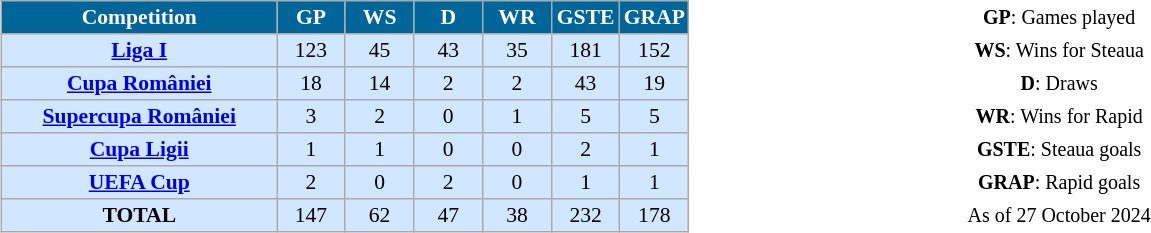<table width=100%>
<tr>
<td width=65%><br><table align=center border=1 cellpadding="2" cellspacing="0" style="background: #f9f9f9; border: 1px #aaa solid; border-collapse: collapse; font-size: 90%; text-align: center;">
<tr align=center bgcolor=#006699 style="color:white;">
<th width=40%>Competition</th>
<th width=10%>GP</th>
<th width=10%>WS</th>
<th width=10%>D</th>
<th width=10%>WR</th>
<th width=10%>GSTE</th>
<th width=10%>GRAP</th>
</tr>
<tr align=center bgcolor=#D0E7FF>
<td><strong><a href='#'>Liga I</a></strong></td>
<td>123</td>
<td>45</td>
<td>43</td>
<td>35</td>
<td>181</td>
<td>152</td>
</tr>
<tr align=center bgcolor=#D0E7FF>
<td><strong><a href='#'>Cupa României</a></strong></td>
<td>18</td>
<td>14</td>
<td>2</td>
<td>2</td>
<td>43</td>
<td>19</td>
</tr>
<tr align=center bgcolor=#D0E7FF>
<td><strong><a href='#'>Supercupa României</a></strong></td>
<td>3</td>
<td>2</td>
<td>0</td>
<td>1</td>
<td>5</td>
<td>5</td>
</tr>
<tr align=center bgcolor=#D0E7FF>
<td><strong><a href='#'>Cupa Ligii</a></strong></td>
<td>1</td>
<td>1</td>
<td>0</td>
<td>0</td>
<td>2</td>
<td>1</td>
</tr>
<tr align=center bgcolor=#D0E7FF>
<td><strong><a href='#'>UEFA Cup</a></strong></td>
<td>2</td>
<td>0</td>
<td>2</td>
<td>0</td>
<td>1</td>
<td>1</td>
</tr>
<tr align=center bgcolor=#D0E7FF>
<td><strong>TOTAL</strong></td>
<td>147</td>
<td>62</td>
<td>47</td>
<td>38</td>
<td>232</td>
<td>178</td>
</tr>
</table>
</td>
<td width=35%><br><table>
<tr>
<td align=center><small><strong>GP</strong>: Games played</small></td>
</tr>
<tr>
<td align=center><small><strong>WS</strong>: Wins for Steaua</small></td>
</tr>
<tr>
<td align=center><small><strong>D</strong>: Draws</small></td>
</tr>
<tr>
<td align=center><small><strong>WR</strong>: Wins for Rapid</small></td>
</tr>
<tr>
<td align=center><small><strong>GSTE</strong>: Steaua goals</small></td>
</tr>
<tr>
<td align=center><small><strong>GRAP</strong>: Rapid goals</small></td>
</tr>
<tr>
<td colspan="10"><small>As of 27 October 2024</small></td>
</tr>
</table>
</td>
</tr>
</table>
